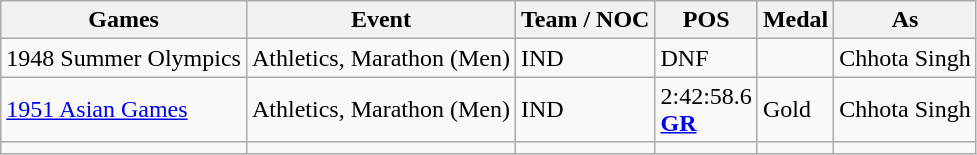<table class="wikitable">
<tr>
<th>Games</th>
<th>Event</th>
<th>Team / NOC</th>
<th>POS</th>
<th>Medal</th>
<th>As</th>
</tr>
<tr>
<td>1948 Summer Olympics</td>
<td>Athletics, Marathon (Men)</td>
<td>IND</td>
<td>DNF</td>
<td></td>
<td>Chhota Singh</td>
</tr>
<tr>
<td><a href='#'>1951 Asian Games</a></td>
<td>Athletics, Marathon (Men)</td>
<td>IND</td>
<td>2:42:58.6<br><strong><a href='#'>GR</a></strong></td>
<td>Gold</td>
<td>Chhota Singh</td>
</tr>
<tr>
<td></td>
<td></td>
<td></td>
<td></td>
<td></td>
<td></td>
</tr>
</table>
